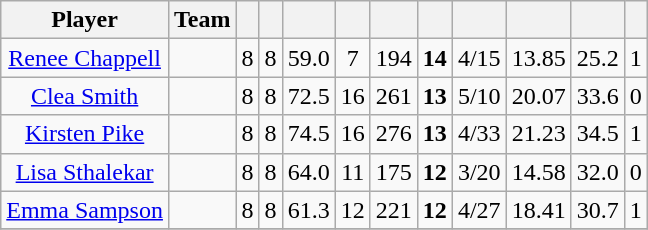<table class="wikitable sortable" style="text-align:center">
<tr>
<th class="unsortable">Player</th>
<th>Team</th>
<th></th>
<th></th>
<th></th>
<th></th>
<th></th>
<th></th>
<th></th>
<th></th>
<th></th>
<th></th>
</tr>
<tr>
<td><a href='#'>Renee Chappell</a></td>
<td style="text-align:left;"></td>
<td>8</td>
<td>8</td>
<td>59.0</td>
<td>7</td>
<td>194</td>
<td><strong>14</strong></td>
<td>4/15</td>
<td>13.85</td>
<td>25.2</td>
<td>1</td>
</tr>
<tr>
<td><a href='#'>Clea Smith</a></td>
<td style="text-align:left;"></td>
<td>8</td>
<td>8</td>
<td>72.5</td>
<td>16</td>
<td>261</td>
<td><strong>13</strong></td>
<td>5/10</td>
<td>20.07</td>
<td>33.6</td>
<td>0</td>
</tr>
<tr>
<td><a href='#'>Kirsten Pike</a></td>
<td style="text-align:left;"></td>
<td>8</td>
<td>8</td>
<td>74.5</td>
<td>16</td>
<td>276</td>
<td><strong>13</strong></td>
<td>4/33</td>
<td>21.23</td>
<td>34.5</td>
<td>1</td>
</tr>
<tr>
<td><a href='#'>Lisa Sthalekar</a></td>
<td style="text-align:left;"></td>
<td>8</td>
<td>8</td>
<td>64.0</td>
<td>11</td>
<td>175</td>
<td><strong>12</strong></td>
<td>3/20</td>
<td>14.58</td>
<td>32.0</td>
<td>0</td>
</tr>
<tr>
<td><a href='#'>Emma Sampson</a></td>
<td style="text-align:left;"></td>
<td>8</td>
<td>8</td>
<td>61.3</td>
<td>12</td>
<td>221</td>
<td><strong>12</strong></td>
<td>4/27</td>
<td>18.41</td>
<td>30.7</td>
<td>1</td>
</tr>
<tr>
</tr>
</table>
